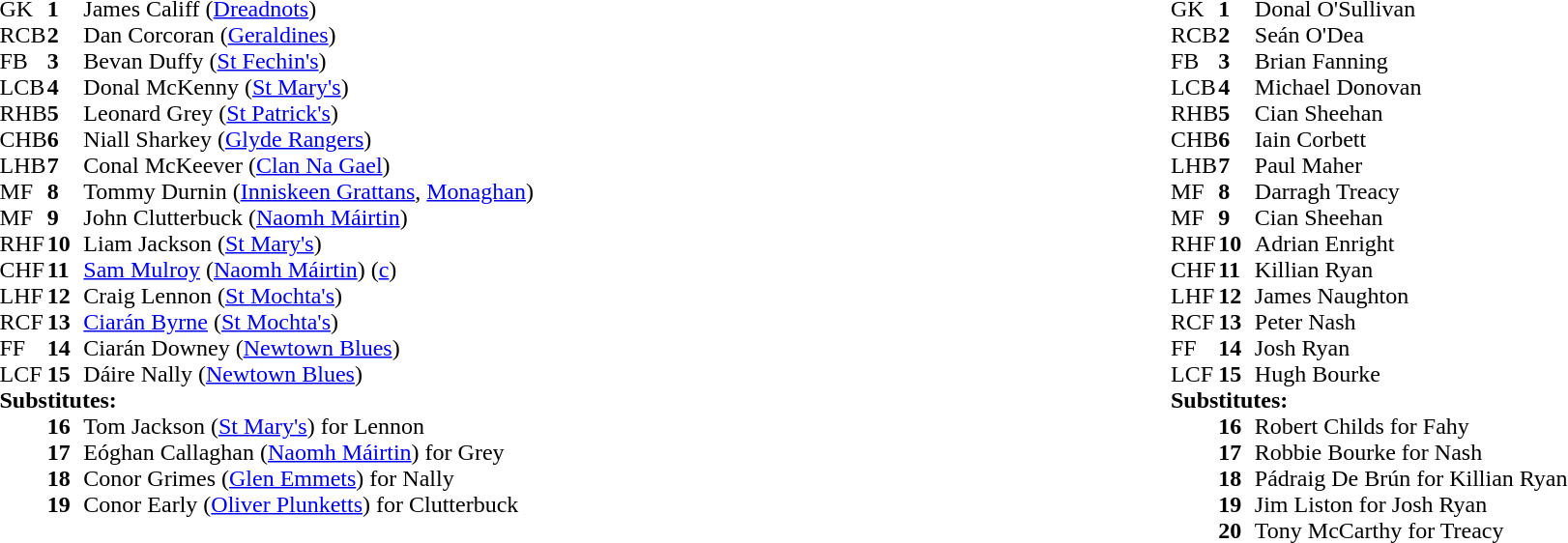<table style="width:100%;">
<tr>
<td style="vertical-align:top; width:50%"><br><table cellspacing="0" cellpadding="0">
<tr>
<th width="25"></th>
<th width="25"></th>
</tr>
<tr>
<td>GK</td>
<td><strong>1</strong></td>
<td>James Califf (<a href='#'>Dreadnots</a>)</td>
</tr>
<tr>
<td>RCB</td>
<td><strong>2</strong></td>
<td>Dan Corcoran (<a href='#'>Geraldines</a>)</td>
</tr>
<tr>
<td>FB</td>
<td><strong>3</strong></td>
<td>Bevan Duffy (<a href='#'>St Fechin's</a>)</td>
</tr>
<tr>
<td>LCB</td>
<td><strong>4</strong></td>
<td>Donal McKenny (<a href='#'>St Mary's</a>)</td>
</tr>
<tr>
<td>RHB</td>
<td><strong>5</strong></td>
<td>Leonard Grey (<a href='#'>St Patrick's</a>)</td>
</tr>
<tr>
<td>CHB</td>
<td><strong>6</strong></td>
<td>Niall Sharkey (<a href='#'>Glyde Rangers</a>)</td>
</tr>
<tr>
<td>LHB</td>
<td><strong>7</strong></td>
<td>Conal McKeever (<a href='#'>Clan Na Gael</a>)</td>
</tr>
<tr>
<td>MF</td>
<td><strong>8</strong></td>
<td>Tommy Durnin (<a href='#'>Inniskeen Grattans</a>, <a href='#'>Monaghan</a>)</td>
</tr>
<tr>
<td>MF</td>
<td><strong>9</strong></td>
<td>John Clutterbuck (<a href='#'>Naomh Máirtin</a>)</td>
</tr>
<tr>
<td>RHF</td>
<td><strong>10</strong></td>
<td>Liam Jackson (<a href='#'>St Mary's</a>)</td>
</tr>
<tr>
<td>CHF</td>
<td><strong>11</strong></td>
<td><a href='#'>Sam Mulroy</a> (<a href='#'>Naomh Máirtin</a>) (<a href='#'>c</a>)</td>
</tr>
<tr>
<td>LHF</td>
<td><strong>12</strong></td>
<td>Craig Lennon (<a href='#'>St Mochta's</a>)</td>
</tr>
<tr>
<td>RCF</td>
<td><strong>13</strong></td>
<td><a href='#'>Ciarán Byrne</a> (<a href='#'>St Mochta's</a>)</td>
</tr>
<tr>
<td>FF</td>
<td><strong>14</strong></td>
<td>Ciarán Downey (<a href='#'>Newtown Blues</a>)</td>
</tr>
<tr>
<td>LCF</td>
<td><strong>15</strong></td>
<td>Dáire Nally (<a href='#'>Newtown Blues</a>)</td>
</tr>
<tr>
<td colspan=3><strong>Substitutes:</strong></td>
</tr>
<tr>
<td></td>
<td><strong>16</strong></td>
<td>Tom Jackson (<a href='#'>St Mary's</a>) for Lennon</td>
</tr>
<tr>
<td></td>
<td><strong>17</strong></td>
<td>Eóghan Callaghan (<a href='#'>Naomh Máirtin</a>) for Grey</td>
</tr>
<tr>
<td></td>
<td><strong>18</strong></td>
<td>Conor Grimes (<a href='#'>Glen Emmets</a>) for Nally</td>
</tr>
<tr>
<td></td>
<td><strong>19</strong></td>
<td>Conor Early (<a href='#'>Oliver Plunketts</a>) for Clutterbuck</td>
<td></td>
</tr>
</table>
</td>
<td style="vertical-align:top; width:50%"><br><table cellspacing="0" cellpadding="0" style="margin:auto">
<tr>
<th width="25"></th>
<th width="25"></th>
</tr>
<tr>
<td>GK</td>
<td><strong>1</strong></td>
<td>Donal O'Sullivan</td>
</tr>
<tr>
<td>RCB</td>
<td><strong>2</strong></td>
<td>Seán O'Dea</td>
</tr>
<tr>
<td>FB</td>
<td><strong>3</strong></td>
<td>Brian Fanning</td>
</tr>
<tr>
<td>LCB</td>
<td><strong>4</strong></td>
<td>Michael Donovan</td>
</tr>
<tr>
<td>RHB</td>
<td><strong>5</strong></td>
<td>Cian Sheehan</td>
</tr>
<tr>
<td>CHB</td>
<td><strong>6</strong></td>
<td>Iain Corbett</td>
</tr>
<tr>
<td>LHB</td>
<td><strong>7</strong></td>
<td>Paul Maher</td>
</tr>
<tr>
<td>MF</td>
<td><strong>8</strong></td>
<td>Darragh Treacy</td>
</tr>
<tr>
<td>MF</td>
<td><strong>9</strong></td>
<td>Cian Sheehan</td>
</tr>
<tr>
<td>RHF</td>
<td><strong>10</strong></td>
<td>Adrian Enright</td>
</tr>
<tr>
<td>CHF</td>
<td><strong>11</strong></td>
<td>Killian Ryan</td>
</tr>
<tr>
<td>LHF</td>
<td><strong>12</strong></td>
<td>James Naughton</td>
</tr>
<tr>
<td>RCF</td>
<td><strong>13</strong></td>
<td>Peter Nash</td>
</tr>
<tr>
<td>FF</td>
<td><strong>14</strong></td>
<td>Josh Ryan</td>
</tr>
<tr>
<td>LCF</td>
<td><strong>15</strong></td>
<td>Hugh Bourke</td>
</tr>
<tr>
<td colspan=3><strong>Substitutes:</strong></td>
</tr>
<tr>
<td></td>
<td><strong>16</strong></td>
<td>Robert Childs for Fahy</td>
</tr>
<tr>
<td></td>
<td><strong>17</strong></td>
<td>Robbie Bourke for Nash</td>
</tr>
<tr>
<td></td>
<td><strong>18</strong></td>
<td>Pádraig De Brún for Killian Ryan</td>
</tr>
<tr>
<td></td>
<td><strong>19</strong></td>
<td>Jim Liston for Josh Ryan</td>
</tr>
<tr>
<td></td>
<td><strong>20</strong></td>
<td>Tony McCarthy for Treacy</td>
</tr>
<tr>
</tr>
</table>
</td>
</tr>
<tr>
</tr>
</table>
